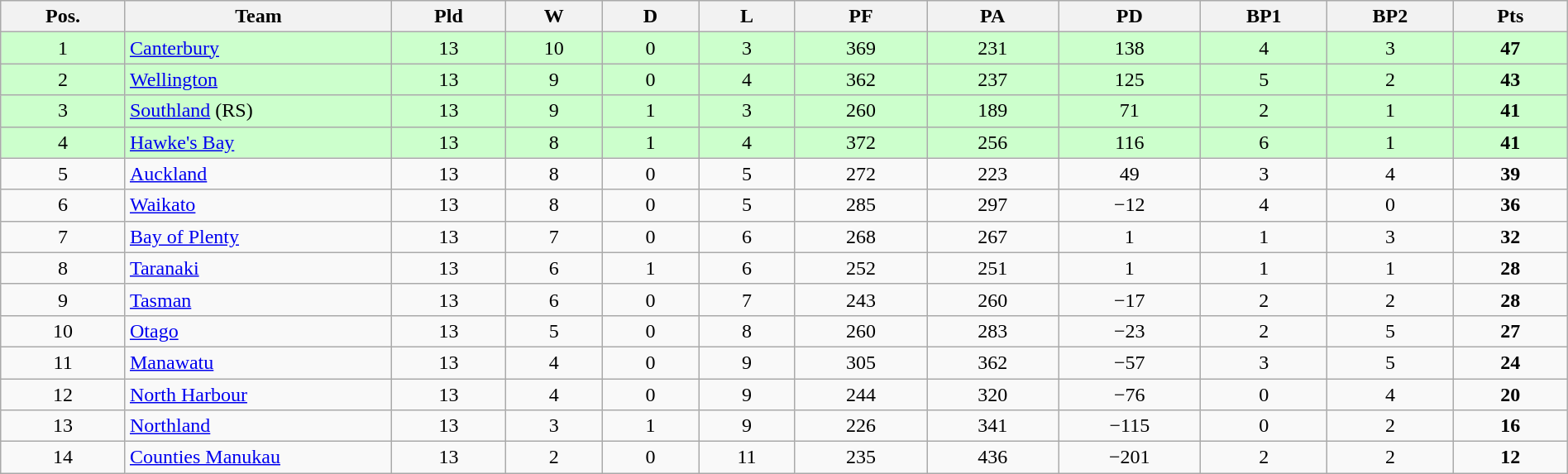<table class="wikitable" style="text-align:center" width=100%>
<tr>
<th width=20 abbr="Position">Pos.</th>
<th width=17%>Team</th>
<th width=25 abbr="Played">Pld</th>
<th width=20 abbr="Won">W</th>
<th width=20 abbr="Drawn">D</th>
<th width=20 abbr="Lost">L</th>
<th width=30 abbr="Points for">PF</th>
<th width=30 abbr="Points against">PA</th>
<th width=30 abbr="Points difference">PD</th>
<th width=28 abbr="Bonus Points 1">BP1</th>
<th width=28 abbr="Bonus Points 2">BP2</th>
<th width=25 abbr="Points">Pts</th>
</tr>
<tr bgcolor=#ccffcc>
<td>1</td>
<td style="text-align:left"><a href='#'>Canterbury</a></td>
<td>13</td>
<td>10</td>
<td>0</td>
<td>3</td>
<td>369</td>
<td>231</td>
<td>138</td>
<td>4</td>
<td>3</td>
<td><strong>47</strong></td>
</tr>
<tr bgcolor=#ccffcc>
<td>2</td>
<td style="text-align:left"><a href='#'>Wellington</a></td>
<td>13</td>
<td>9</td>
<td>0</td>
<td>4</td>
<td>362</td>
<td>237</td>
<td>125</td>
<td>5</td>
<td>2</td>
<td><strong>43</strong></td>
</tr>
<tr bgcolor=#ccffcc>
<td>3</td>
<td style="text-align:left"><a href='#'>Southland</a> (RS)</td>
<td>13</td>
<td>9</td>
<td>1</td>
<td>3</td>
<td>260</td>
<td>189</td>
<td>71</td>
<td>2</td>
<td>1</td>
<td><strong>41</strong></td>
</tr>
<tr bgcolor=#ccffcc>
<td>4</td>
<td style="text-align:left"><a href='#'>Hawke's Bay</a></td>
<td>13</td>
<td>8</td>
<td>1</td>
<td>4</td>
<td>372</td>
<td>256</td>
<td>116</td>
<td>6</td>
<td>1</td>
<td><strong>41</strong></td>
</tr>
<tr>
<td>5</td>
<td style="text-align:left"><a href='#'>Auckland</a></td>
<td>13</td>
<td>8</td>
<td>0</td>
<td>5</td>
<td>272</td>
<td>223</td>
<td>49</td>
<td>3</td>
<td>4</td>
<td><strong>39</strong></td>
</tr>
<tr>
<td>6</td>
<td style="text-align:left"><a href='#'>Waikato</a></td>
<td>13</td>
<td>8</td>
<td>0</td>
<td>5</td>
<td>285</td>
<td>297</td>
<td>−12</td>
<td>4</td>
<td>0</td>
<td><strong>36</strong></td>
</tr>
<tr>
<td>7</td>
<td style="text-align:left"><a href='#'>Bay of Plenty</a></td>
<td>13</td>
<td>7</td>
<td>0</td>
<td>6</td>
<td>268</td>
<td>267</td>
<td>1</td>
<td>1</td>
<td>3</td>
<td><strong>32</strong></td>
</tr>
<tr>
<td>8</td>
<td style="text-align:left"><a href='#'>Taranaki</a></td>
<td>13</td>
<td>6</td>
<td>1</td>
<td>6</td>
<td>252</td>
<td>251</td>
<td>1</td>
<td>1</td>
<td>1</td>
<td><strong>28</strong></td>
</tr>
<tr>
<td>9</td>
<td style="text-align:left"><a href='#'>Tasman</a></td>
<td>13</td>
<td>6</td>
<td>0</td>
<td>7</td>
<td>243</td>
<td>260</td>
<td>−17</td>
<td>2</td>
<td>2</td>
<td><strong>28</strong></td>
</tr>
<tr>
<td>10</td>
<td style="text-align:left"><a href='#'>Otago</a></td>
<td>13</td>
<td>5</td>
<td>0</td>
<td>8</td>
<td>260</td>
<td>283</td>
<td>−23</td>
<td>2</td>
<td>5</td>
<td><strong>27</strong></td>
</tr>
<tr>
<td>11</td>
<td style="text-align:left"><a href='#'>Manawatu</a></td>
<td>13</td>
<td>4</td>
<td>0</td>
<td>9</td>
<td>305</td>
<td>362</td>
<td>−57</td>
<td>3</td>
<td>5</td>
<td><strong>24</strong></td>
</tr>
<tr>
<td>12</td>
<td style="text-align:left"><a href='#'>North Harbour</a></td>
<td>13</td>
<td>4</td>
<td>0</td>
<td>9</td>
<td>244</td>
<td>320</td>
<td>−76</td>
<td>0</td>
<td>4</td>
<td><strong>20</strong></td>
</tr>
<tr>
<td>13</td>
<td style="text-align:left"><a href='#'>Northland</a></td>
<td>13</td>
<td>3</td>
<td>1</td>
<td>9</td>
<td>226</td>
<td>341</td>
<td>−115</td>
<td>0</td>
<td>2</td>
<td><strong>16</strong></td>
</tr>
<tr>
<td>14</td>
<td style="text-align:left"><a href='#'>Counties Manukau</a></td>
<td>13</td>
<td>2</td>
<td>0</td>
<td>11</td>
<td>235</td>
<td>436</td>
<td>−201</td>
<td>2</td>
<td>2</td>
<td><strong>12</strong></td>
</tr>
</table>
